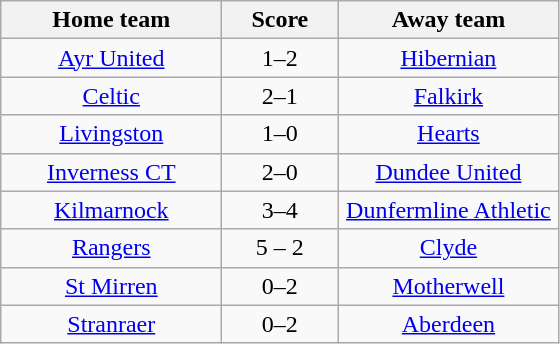<table class="wikitable" style="text-align: center">
<tr>
<th width=140>Home team</th>
<th width=70>Score</th>
<th width=140>Away team</th>
</tr>
<tr>
<td><a href='#'>Ayr United</a></td>
<td>1–2</td>
<td><a href='#'>Hibernian</a></td>
</tr>
<tr>
<td><a href='#'>Celtic</a></td>
<td>2–1</td>
<td><a href='#'>Falkirk</a></td>
</tr>
<tr>
<td><a href='#'>Livingston</a></td>
<td>1–0</td>
<td><a href='#'>Hearts</a></td>
</tr>
<tr>
<td><a href='#'>Inverness CT</a></td>
<td>2–0</td>
<td><a href='#'>Dundee United</a></td>
</tr>
<tr>
<td><a href='#'>Kilmarnock</a></td>
<td>3–4</td>
<td><a href='#'>Dunfermline Athletic</a></td>
</tr>
<tr>
<td><a href='#'>Rangers</a></td>
<td>5 – 2 <br> </td>
<td><a href='#'>Clyde</a></td>
</tr>
<tr>
<td><a href='#'>St Mirren</a></td>
<td>0–2</td>
<td><a href='#'>Motherwell</a></td>
</tr>
<tr>
<td><a href='#'>Stranraer</a></td>
<td>0–2</td>
<td><a href='#'>Aberdeen</a></td>
</tr>
</table>
